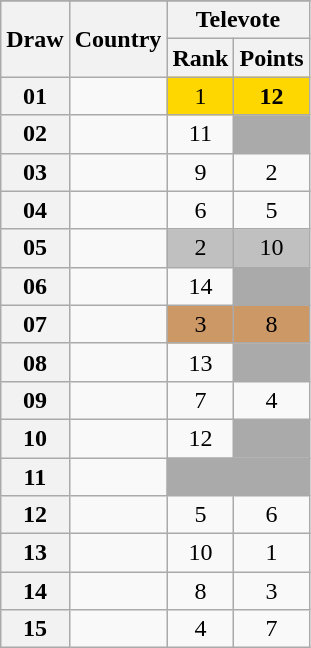<table class="sortable wikitable collapsible plainrowheaders" style="text-align:center;">
<tr>
</tr>
<tr>
<th scope="col" rowspan="2">Draw</th>
<th scope="col" rowspan="2">Country</th>
<th scope="col" colspan="2">Televote</th>
</tr>
<tr>
<th scope="col">Rank</th>
<th scope="col" class="unsortable">Points</th>
</tr>
<tr>
<th scope="row" style="text-align:center;">01</th>
<td style="text-align:left;"></td>
<td style="background:gold;">1</td>
<td style="background:gold;"><strong>12</strong></td>
</tr>
<tr>
<th scope="row" style="text-align:center;">02</th>
<td style="text-align:left;"></td>
<td>11</td>
<td style="background:#AAAAAA;"></td>
</tr>
<tr>
<th scope="row" style="text-align:center;">03</th>
<td style="text-align:left;"></td>
<td>9</td>
<td>2</td>
</tr>
<tr>
<th scope="row" style="text-align:center;">04</th>
<td style="text-align:left;"></td>
<td>6</td>
<td>5</td>
</tr>
<tr>
<th scope="row" style="text-align:center;">05</th>
<td style="text-align:left;"></td>
<td style="background:silver;">2</td>
<td style="background:silver;">10</td>
</tr>
<tr>
<th scope="row" style="text-align:center;">06</th>
<td style="text-align:left;"></td>
<td>14</td>
<td style="background:#AAAAAA;"></td>
</tr>
<tr>
<th scope="row" style="text-align:center;">07</th>
<td style="text-align:left;"></td>
<td style="background:#CC9966;">3</td>
<td style="background:#CC9966;">8</td>
</tr>
<tr>
<th scope="row" style="text-align:center;">08</th>
<td style="text-align:left;"></td>
<td>13</td>
<td style="background:#AAAAAA;"></td>
</tr>
<tr>
<th scope="row" style="text-align:center;">09</th>
<td style="text-align:left;"></td>
<td>7</td>
<td>4</td>
</tr>
<tr>
<th scope="row" style="text-align:center;">10</th>
<td style="text-align:left;"></td>
<td>12</td>
<td style="background:#AAAAAA;"></td>
</tr>
<tr class="sortbottom">
<th scope="row" style="text-align:center;">11</th>
<td style="text-align:left;"></td>
<td style="background:#AAAAAA;"></td>
<td style="background:#AAAAAA;"></td>
</tr>
<tr>
<th scope="row" style="text-align:center;">12</th>
<td style="text-align:left;"></td>
<td>5</td>
<td>6</td>
</tr>
<tr>
<th scope="row" style="text-align:center;">13</th>
<td style="text-align:left;"></td>
<td>10</td>
<td>1</td>
</tr>
<tr>
<th scope="row" style="text-align:center;">14</th>
<td style="text-align:left;"></td>
<td>8</td>
<td>3</td>
</tr>
<tr>
<th scope="row" style="text-align:center;">15</th>
<td style="text-align:left;"></td>
<td>4</td>
<td>7</td>
</tr>
</table>
